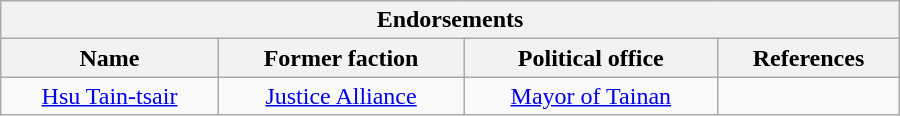<table class="wikitable" style="text-align:center" width="600">
<tr>
<th colspan="4">Endorsements</th>
</tr>
<tr>
<th>Name</th>
<th>Former faction</th>
<th>Political office</th>
<th>References</th>
</tr>
<tr>
<td><a href='#'>Hsu Tain-tsair</a></td>
<td><a href='#'>Justice Alliance</a></td>
<td><a href='#'>Mayor of Tainan</a></td>
<td></td>
</tr>
</table>
